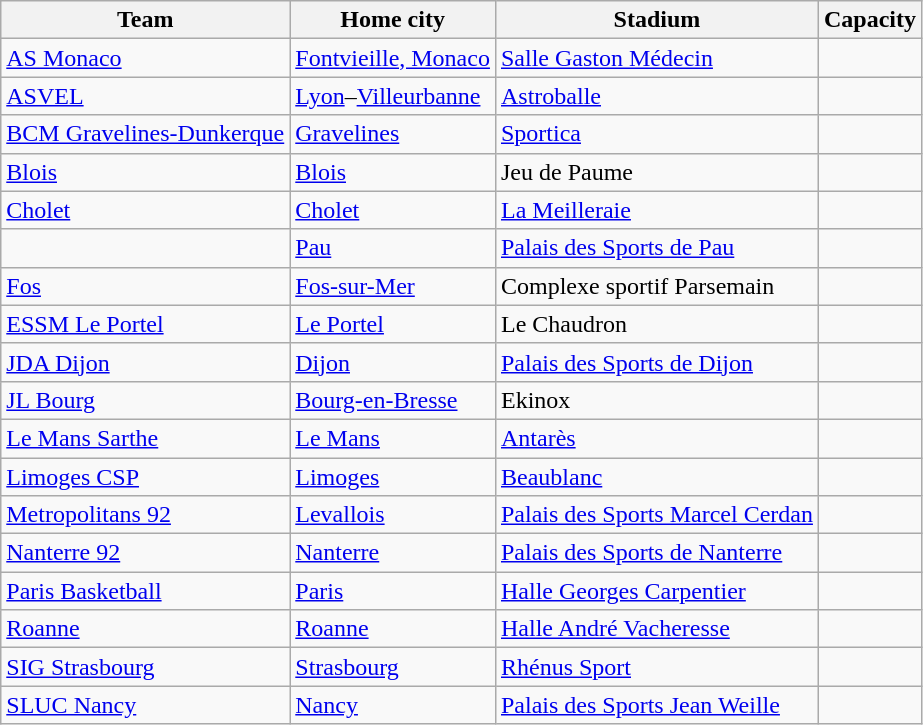<table class="wikitable sortable">
<tr>
<th>Team</th>
<th>Home city</th>
<th>Stadium</th>
<th>Capacity</th>
</tr>
<tr>
<td><a href='#'>AS Monaco</a></td>
<td><a href='#'>Fontvieille, Monaco</a></td>
<td><a href='#'>Salle Gaston Médecin</a></td>
<td> </td>
</tr>
<tr>
<td><a href='#'>ASVEL</a></td>
<td><a href='#'>Lyon</a>–<a href='#'>Villeurbanne</a></td>
<td><a href='#'>Astroballe</a></td>
<td></td>
</tr>
<tr>
<td><a href='#'>BCM Gravelines-Dunkerque</a></td>
<td><a href='#'>Gravelines</a></td>
<td><a href='#'>Sportica</a></td>
<td></td>
</tr>
<tr>
<td><a href='#'>Blois</a></td>
<td><a href='#'>Blois</a></td>
<td>Jeu de Paume</td>
<td></td>
</tr>
<tr>
<td><a href='#'>Cholet</a></td>
<td><a href='#'>Cholet</a></td>
<td><a href='#'>La Meilleraie</a></td>
<td></td>
</tr>
<tr>
<td></td>
<td><a href='#'>Pau</a></td>
<td><a href='#'>Palais des Sports de Pau</a></td>
<td></td>
</tr>
<tr>
<td><a href='#'>Fos</a></td>
<td><a href='#'>Fos-sur-Mer</a></td>
<td>Complexe sportif Parsemain</td>
<td></td>
</tr>
<tr>
<td><a href='#'>ESSM Le Portel</a></td>
<td><a href='#'>Le Portel</a></td>
<td>Le Chaudron</td>
<td></td>
</tr>
<tr>
<td><a href='#'>JDA Dijon</a></td>
<td><a href='#'>Dijon</a></td>
<td><a href='#'>Palais des Sports de Dijon</a></td>
<td></td>
</tr>
<tr>
<td><a href='#'>JL Bourg</a></td>
<td><a href='#'>Bourg-en-Bresse</a></td>
<td>Ekinox</td>
<td></td>
</tr>
<tr>
<td><a href='#'>Le Mans Sarthe</a></td>
<td><a href='#'>Le Mans</a></td>
<td><a href='#'>Antarès</a></td>
<td></td>
</tr>
<tr>
<td><a href='#'>Limoges CSP</a></td>
<td><a href='#'>Limoges</a></td>
<td><a href='#'>Beaublanc</a></td>
<td></td>
</tr>
<tr>
<td><a href='#'>Metropolitans 92</a></td>
<td><a href='#'>Levallois</a></td>
<td><a href='#'>Palais des Sports Marcel Cerdan</a></td>
<td></td>
</tr>
<tr>
<td><a href='#'>Nanterre 92</a></td>
<td><a href='#'>Nanterre</a></td>
<td><a href='#'>Palais des Sports de Nanterre</a></td>
<td></td>
</tr>
<tr>
<td><a href='#'>Paris Basketball</a></td>
<td><a href='#'>Paris</a></td>
<td><a href='#'>Halle Georges Carpentier</a></td>
<td></td>
</tr>
<tr>
<td><a href='#'>Roanne</a></td>
<td><a href='#'>Roanne</a></td>
<td><a href='#'>Halle André Vacheresse</a></td>
<td></td>
</tr>
<tr>
<td><a href='#'>SIG Strasbourg</a></td>
<td><a href='#'>Strasbourg</a></td>
<td><a href='#'>Rhénus Sport</a></td>
<td></td>
</tr>
<tr>
<td><a href='#'>SLUC Nancy</a></td>
<td><a href='#'>Nancy</a></td>
<td><a href='#'>Palais des Sports Jean Weille</a></td>
<td></td>
</tr>
</table>
